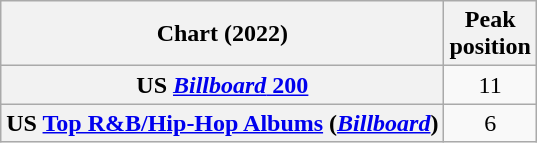<table class="wikitable sortable plainrowheaders" style="text-align:center">
<tr>
<th scope="col">Chart (2022)</th>
<th scope="col">Peak<br>position</th>
</tr>
<tr>
<th scope="row">US <a href='#'><em>Billboard</em> 200</a></th>
<td>11</td>
</tr>
<tr>
<th scope="row">US <a href='#'>Top R&B/Hip-Hop Albums</a> (<em><a href='#'>Billboard</a></em>)</th>
<td>6</td>
</tr>
</table>
